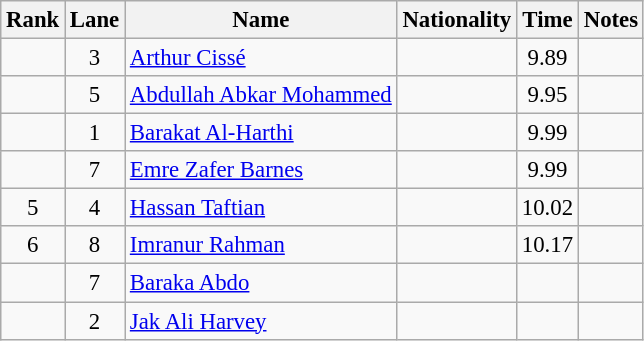<table class="wikitable sortable" style="text-align:center;font-size:95%">
<tr>
<th>Rank</th>
<th>Lane</th>
<th>Name</th>
<th>Nationality</th>
<th>Time</th>
<th>Notes</th>
</tr>
<tr>
<td></td>
<td>3</td>
<td align=left><a href='#'>Arthur Cissé</a></td>
<td align=left></td>
<td>9.89</td>
<td></td>
</tr>
<tr>
<td></td>
<td>5</td>
<td align=left><a href='#'>Abdullah Abkar Mohammed</a></td>
<td align=left></td>
<td>9.95</td>
<td></td>
</tr>
<tr>
<td></td>
<td>1</td>
<td align=left><a href='#'>Barakat Al-Harthi</a></td>
<td align=left></td>
<td>9.99</td>
<td></td>
</tr>
<tr>
<td></td>
<td>7</td>
<td align=left><a href='#'>Emre Zafer Barnes</a></td>
<td align=left></td>
<td>9.99</td>
<td></td>
</tr>
<tr>
<td>5</td>
<td>4</td>
<td align=left><a href='#'>Hassan Taftian</a></td>
<td align=left></td>
<td>10.02</td>
<td></td>
</tr>
<tr>
<td>6</td>
<td>8</td>
<td align=left><a href='#'>Imranur Rahman</a></td>
<td align=left></td>
<td>10.17</td>
<td></td>
</tr>
<tr>
<td></td>
<td>7</td>
<td align=left><a href='#'>Baraka Abdo</a></td>
<td align=left></td>
<td></td>
<td></td>
</tr>
<tr>
<td></td>
<td>2</td>
<td align=left><a href='#'>Jak Ali Harvey</a></td>
<td align=left></td>
<td></td>
<td></td>
</tr>
</table>
